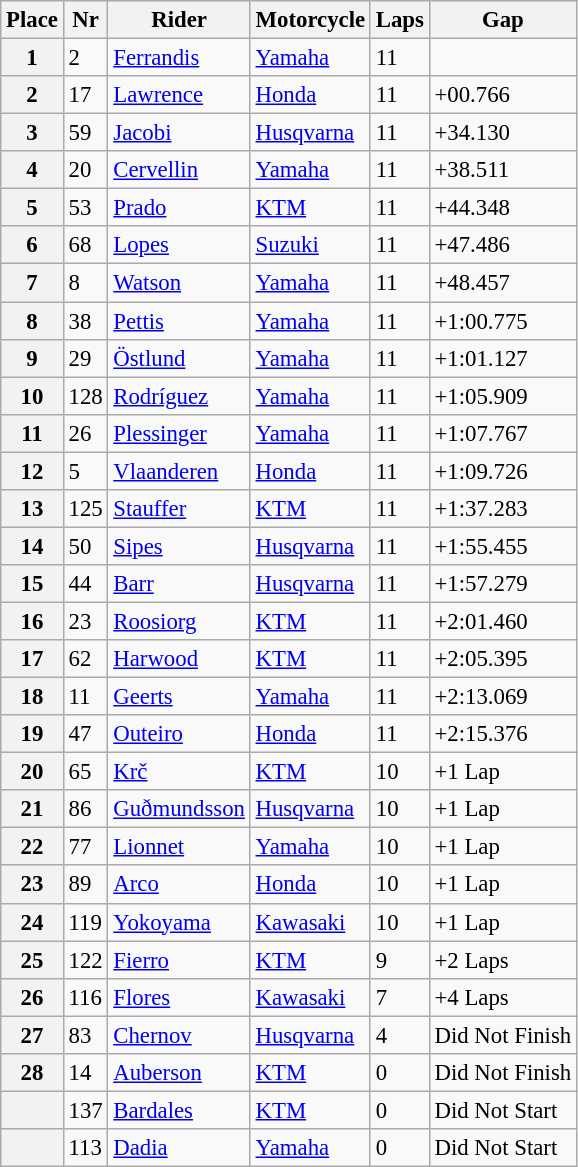<table class="wikitable" style="font-size: 95%">
<tr>
<th>Place</th>
<th>Nr</th>
<th>Rider</th>
<th>Motorcycle</th>
<th>Laps</th>
<th>Gap</th>
</tr>
<tr>
<th>1</th>
<td>2</td>
<td> <a href='#'>Ferrandis</a></td>
<td><a href='#'>Yamaha</a></td>
<td>11</td>
<td></td>
</tr>
<tr>
<th>2</th>
<td>17</td>
<td> <a href='#'>Lawrence</a></td>
<td><a href='#'>Honda</a></td>
<td>11</td>
<td>+00.766</td>
</tr>
<tr>
<th>3</th>
<td>59</td>
<td> <a href='#'>Jacobi</a></td>
<td><a href='#'>Husqvarna</a></td>
<td>11</td>
<td>+34.130</td>
</tr>
<tr>
<th>4</th>
<td>20</td>
<td> <a href='#'>Cervellin</a></td>
<td><a href='#'>Yamaha</a></td>
<td>11</td>
<td>+38.511</td>
</tr>
<tr>
<th>5</th>
<td>53</td>
<td> <a href='#'>Prado</a></td>
<td><a href='#'>KTM</a></td>
<td>11</td>
<td>+44.348</td>
</tr>
<tr>
<th>6</th>
<td>68</td>
<td> <a href='#'>Lopes</a></td>
<td><a href='#'>Suzuki</a></td>
<td>11</td>
<td>+47.486</td>
</tr>
<tr>
<th>7</th>
<td>8</td>
<td> <a href='#'>Watson</a></td>
<td><a href='#'>Yamaha</a></td>
<td>11</td>
<td>+48.457</td>
</tr>
<tr>
<th>8</th>
<td>38</td>
<td> <a href='#'>Pettis</a></td>
<td><a href='#'>Yamaha</a></td>
<td>11</td>
<td>+1:00.775</td>
</tr>
<tr>
<th>9</th>
<td>29</td>
<td> <a href='#'>Östlund</a></td>
<td><a href='#'>Yamaha</a></td>
<td>11</td>
<td>+1:01.127</td>
</tr>
<tr>
<th>10</th>
<td>128</td>
<td> <a href='#'>Rodríguez</a></td>
<td><a href='#'>Yamaha</a></td>
<td>11</td>
<td>+1:05.909</td>
</tr>
<tr>
<th>11</th>
<td>26</td>
<td> <a href='#'>Plessinger</a></td>
<td><a href='#'>Yamaha</a></td>
<td>11</td>
<td>+1:07.767</td>
</tr>
<tr>
<th>12</th>
<td>5</td>
<td> <a href='#'>Vlaanderen</a></td>
<td><a href='#'>Honda</a></td>
<td>11</td>
<td>+1:09.726</td>
</tr>
<tr>
<th>13</th>
<td>125</td>
<td> <a href='#'>Stauffer</a></td>
<td><a href='#'>KTM</a></td>
<td>11</td>
<td>+1:37.283</td>
</tr>
<tr>
<th>14</th>
<td>50</td>
<td> <a href='#'>Sipes</a></td>
<td><a href='#'>Husqvarna</a></td>
<td>11</td>
<td>+1:55.455</td>
</tr>
<tr>
<th>15</th>
<td>44</td>
<td> <a href='#'>Barr</a></td>
<td><a href='#'>Husqvarna</a></td>
<td>11</td>
<td>+1:57.279</td>
</tr>
<tr>
<th>16</th>
<td>23</td>
<td> <a href='#'>Roosiorg</a></td>
<td><a href='#'>KTM</a></td>
<td>11</td>
<td>+2:01.460</td>
</tr>
<tr>
<th>17</th>
<td>62</td>
<td> <a href='#'>Harwood</a></td>
<td><a href='#'>KTM</a></td>
<td>11</td>
<td>+2:05.395</td>
</tr>
<tr>
<th>18</th>
<td>11</td>
<td> <a href='#'>Geerts</a></td>
<td><a href='#'>Yamaha</a></td>
<td>11</td>
<td>+2:13.069</td>
</tr>
<tr>
<th>19</th>
<td>47</td>
<td> <a href='#'>Outeiro</a></td>
<td><a href='#'>Honda</a></td>
<td>11</td>
<td>+2:15.376</td>
</tr>
<tr>
<th>20</th>
<td>65</td>
<td> <a href='#'>Krč</a></td>
<td><a href='#'>KTM</a></td>
<td>10</td>
<td>+1 Lap</td>
</tr>
<tr>
<th>21</th>
<td>86</td>
<td> <a href='#'>Guðmundsson</a></td>
<td><a href='#'>Husqvarna</a></td>
<td>10</td>
<td>+1 Lap</td>
</tr>
<tr>
<th>22</th>
<td>77</td>
<td> <a href='#'>Lionnet</a></td>
<td><a href='#'>Yamaha</a></td>
<td>10</td>
<td>+1 Lap</td>
</tr>
<tr>
<th>23</th>
<td>89</td>
<td> <a href='#'>Arco</a></td>
<td><a href='#'>Honda</a></td>
<td>10</td>
<td>+1 Lap</td>
</tr>
<tr>
<th>24</th>
<td>119</td>
<td> <a href='#'>Yokoyama</a></td>
<td><a href='#'>Kawasaki</a></td>
<td>10</td>
<td>+1 Lap</td>
</tr>
<tr>
<th>25</th>
<td>122</td>
<td> <a href='#'>Fierro</a></td>
<td><a href='#'>KTM</a></td>
<td>9</td>
<td>+2 Laps</td>
</tr>
<tr>
<th>26</th>
<td>116</td>
<td> <a href='#'>Flores</a></td>
<td><a href='#'>Kawasaki</a></td>
<td>7</td>
<td>+4 Laps</td>
</tr>
<tr>
<th>27</th>
<td>83</td>
<td> <a href='#'>Chernov</a></td>
<td><a href='#'>Husqvarna</a></td>
<td>4</td>
<td>Did Not Finish</td>
</tr>
<tr>
<th>28</th>
<td>14</td>
<td> <a href='#'>Auberson</a></td>
<td><a href='#'>KTM</a></td>
<td>0</td>
<td>Did Not Finish</td>
</tr>
<tr>
<th></th>
<td>137</td>
<td> <a href='#'>Bardales</a></td>
<td><a href='#'>KTM</a></td>
<td>0</td>
<td>Did Not Start</td>
</tr>
<tr>
<th></th>
<td>113</td>
<td> <a href='#'>Dadia</a></td>
<td><a href='#'>Yamaha</a></td>
<td>0</td>
<td>Did Not Start</td>
</tr>
</table>
